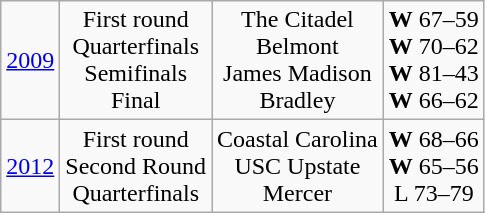<table class="wikitable">
<tr style="text-align:center;">
<td><a href='#'>2009</a></td>
<td>First round<br>Quarterfinals<br>Semifinals<br>Final</td>
<td>The Citadel<br>Belmont<br>James Madison<br>Bradley</td>
<td><strong>W</strong> 67–59<br><strong>W</strong> 70–62<br><strong>W</strong> 81–43<br><strong>W</strong> 66–62</td>
</tr>
<tr style="text-align:center;">
<td><a href='#'>2012</a></td>
<td>First round<br>Second Round<br>Quarterfinals</td>
<td>Coastal Carolina<br>USC Upstate<br>Mercer</td>
<td><strong>W</strong> 68–66<br><strong>W</strong> 65–56<br>L 73–79</td>
</tr>
</table>
